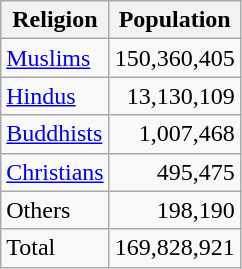<table class="wikitable">
<tr>
<th>Religion</th>
<th>Population</th>
</tr>
<tr>
<td><a href='#'>Muslims</a></td>
<td align="right">150,360,405</td>
</tr>
<tr>
<td><a href='#'>Hindus</a></td>
<td align="right">13,130,109</td>
</tr>
<tr>
<td><a href='#'>Buddhists</a></td>
<td align="right">1,007,468</td>
</tr>
<tr>
<td><a href='#'>Christians</a></td>
<td align="right">495,475</td>
</tr>
<tr>
<td>Others</td>
<td align="right">198,190</td>
</tr>
<tr>
<td>Total</td>
<td align="right">169,828,921</td>
</tr>
</table>
